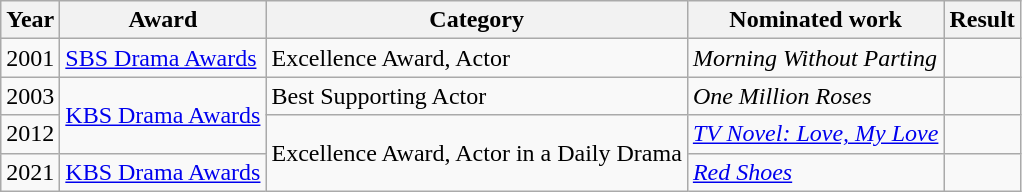<table class="wikitable">
<tr>
<th>Year</th>
<th>Award</th>
<th>Category</th>
<th>Nominated work</th>
<th>Result</th>
</tr>
<tr>
<td>2001</td>
<td><a href='#'>SBS Drama Awards</a></td>
<td>Excellence Award, Actor</td>
<td><em>Morning Without Parting</em></td>
<td></td>
</tr>
<tr>
<td>2003</td>
<td rowspan="2"><a href='#'>KBS Drama Awards</a></td>
<td>Best Supporting Actor</td>
<td><em>One Million Roses</em></td>
<td></td>
</tr>
<tr>
<td>2012</td>
<td rowspan="2">Excellence Award, Actor in a Daily Drama</td>
<td><em><a href='#'>TV Novel: Love, My Love</a></em></td>
<td></td>
</tr>
<tr>
<td>2021</td>
<td><a href='#'>KBS Drama Awards</a></td>
<td><em><a href='#'>Red Shoes</a></em></td>
<td></td>
</tr>
</table>
